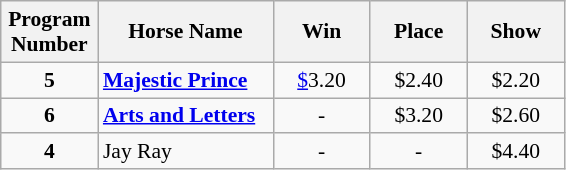<table class="wikitable sortable" style="font-size:90%">
<tr>
<th width="58px">Program <br> Number</th>
<th width="110px">Horse Name <br></th>
<th width="58px">Win <br></th>
<th width="58px">Place <br></th>
<th width="58px">Show <br></th>
</tr>
<tr>
<td align=center><strong>5</strong></td>
<td><strong><a href='#'>Majestic Prince</a></strong></td>
<td align=center><a href='#'>$</a>3.20</td>
<td align=center>$2.40</td>
<td align=center>$2.20</td>
</tr>
<tr>
<td align=center><strong>6</strong></td>
<td><strong><a href='#'>Arts and Letters</a></strong></td>
<td align=center>-</td>
<td align=center>$3.20</td>
<td align=center>$2.60</td>
</tr>
<tr>
<td align=center><strong>4</strong></td>
<td>Jay Ray</td>
<td align=center>-</td>
<td align=center>-</td>
<td align=center>$4.40</td>
</tr>
</table>
